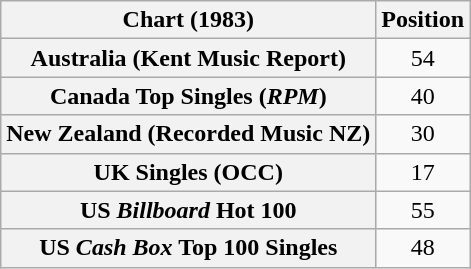<table class="wikitable sortable plainrowheaders" style="text-align:center">
<tr>
<th scope="col">Chart (1983)</th>
<th scope="col">Position</th>
</tr>
<tr>
<th scope="row">Australia (Kent Music Report)</th>
<td>54</td>
</tr>
<tr>
<th scope="row">Canada Top Singles (<em>RPM</em>)</th>
<td>40</td>
</tr>
<tr>
<th scope="row">New Zealand (Recorded Music NZ)</th>
<td>30</td>
</tr>
<tr>
<th scope="row">UK Singles (OCC)</th>
<td>17</td>
</tr>
<tr>
<th scope="row">US <em>Billboard</em> Hot 100</th>
<td>55</td>
</tr>
<tr>
<th scope="row">US <em>Cash Box</em> Top 100 Singles</th>
<td>48</td>
</tr>
</table>
